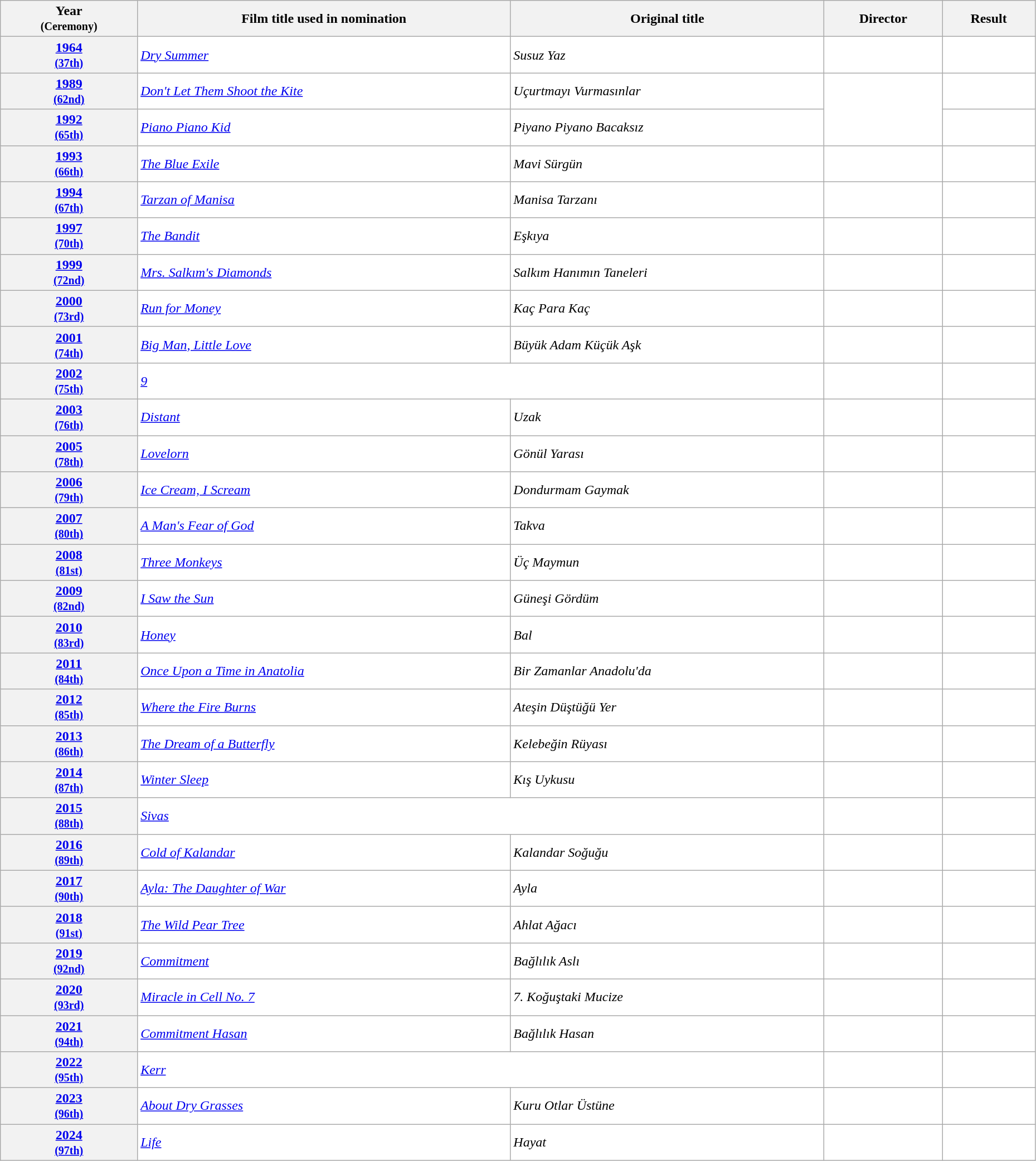<table class="wikitable sortable" width="98%" style="background:#ffffff;">
<tr>
<th>Year<br><small>(Ceremony)</small></th>
<th>Film title used in nomination</th>
<th>Original title</th>
<th>Director</th>
<th>Result</th>
</tr>
<tr>
<th align="center"><a href='#'>1964</a><br><small><a href='#'>(37th)</a></small></th>
<td><em><a href='#'>Dry Summer</a></em></td>
<td><em>Susuz Yaz</em></td>
<td></td>
<td></td>
</tr>
<tr>
<th align="center"><a href='#'>1989</a><br><small><a href='#'>(62nd)</a></small></th>
<td><em><a href='#'>Don't Let Them Shoot the Kite</a></em></td>
<td><em>Uçurtmayı Vurmasınlar</em></td>
<td rowspan="2"></td>
<td></td>
</tr>
<tr>
<th align="center"><a href='#'>1992</a><br><small><a href='#'>(65th)</a></small></th>
<td><em><a href='#'>Piano Piano Kid</a></em></td>
<td><em>Piyano Piyano Bacaksız</em></td>
<td></td>
</tr>
<tr>
<th align="center"><a href='#'>1993</a><br><small><a href='#'>(66th)</a></small></th>
<td><em><a href='#'>The Blue Exile</a></em></td>
<td><em>Mavi Sürgün</em></td>
<td></td>
<td></td>
</tr>
<tr>
<th align="center"><a href='#'>1994</a><br><small><a href='#'>(67th)</a></small></th>
<td><em><a href='#'>Tarzan of Manisa</a></em></td>
<td><em>Manisa Tarzanı</em></td>
<td></td>
<td></td>
</tr>
<tr>
<th align="center"><a href='#'>1997</a><br><small><a href='#'>(70th)</a></small></th>
<td><em><a href='#'>The Bandit</a></em></td>
<td><em>Eşkıya</em></td>
<td></td>
<td></td>
</tr>
<tr>
<th align="center"><a href='#'>1999</a><br><small><a href='#'>(72nd)</a></small></th>
<td><em><a href='#'>Mrs. Salkım's Diamonds</a></em></td>
<td><em>Salkım Hanımın Taneleri</em></td>
<td></td>
<td></td>
</tr>
<tr>
<th align="center"><a href='#'>2000</a><br><small><a href='#'>(73rd)</a></small></th>
<td><em><a href='#'>Run for Money</a></em></td>
<td><em>Kaç Para Kaç</em></td>
<td></td>
<td></td>
</tr>
<tr>
<th align="center"><a href='#'>2001</a><br><small><a href='#'>(74th)</a></small></th>
<td><em><a href='#'>Big Man, Little Love</a></em></td>
<td><em>Büyük Adam Küçük Aşk</em></td>
<td></td>
<td></td>
</tr>
<tr>
<th align="center"><a href='#'>2002</a><br><small><a href='#'>(75th)</a></small></th>
<td colspan="2"><em><a href='#'>9</a></em></td>
<td></td>
<td></td>
</tr>
<tr>
<th align="center"><a href='#'>2003</a><br><small><a href='#'>(76th)</a></small></th>
<td><em><a href='#'>Distant</a></em></td>
<td><em>Uzak</em></td>
<td></td>
<td></td>
</tr>
<tr>
<th align="center"><a href='#'>2005</a><br><small><a href='#'>(78th)</a></small></th>
<td><em><a href='#'>Lovelorn</a></em></td>
<td><em>Gönül Yarası</em></td>
<td></td>
<td></td>
</tr>
<tr>
<th align="center"><a href='#'>2006</a><br><small><a href='#'>(79th)</a></small></th>
<td><em><a href='#'>Ice Cream, I Scream</a></em></td>
<td><em>Dondurmam Gaymak</em></td>
<td></td>
<td></td>
</tr>
<tr>
<th align="center"><a href='#'>2007</a><br><small><a href='#'>(80th)</a></small></th>
<td><em><a href='#'>A Man's Fear of God</a></em></td>
<td><em>Takva</em></td>
<td></td>
<td></td>
</tr>
<tr>
<th align="center"><a href='#'>2008</a><br><small><a href='#'>(81st)</a></small></th>
<td><em><a href='#'>Three Monkeys</a></em></td>
<td><em>Üç Maymun</em></td>
<td></td>
<td></td>
</tr>
<tr>
<th align="center"><a href='#'>2009</a><br><small><a href='#'>(82nd)</a></small></th>
<td><em><a href='#'>I Saw the Sun</a></em></td>
<td><em>Güneşi Gördüm</em></td>
<td></td>
<td></td>
</tr>
<tr>
<th align="center"><a href='#'>2010</a><br><small><a href='#'>(83rd)</a></small></th>
<td><em><a href='#'>Honey</a></em></td>
<td><em>Bal</em></td>
<td></td>
<td></td>
</tr>
<tr>
<th align="center"><a href='#'>2011</a><br><small><a href='#'>(84th)</a></small></th>
<td><em><a href='#'>Once Upon a Time in Anatolia</a></em></td>
<td><em>Bir Zamanlar Anadolu'da</em></td>
<td></td>
<td></td>
</tr>
<tr>
<th align="center"><a href='#'>2012</a><br><small><a href='#'>(85th)</a></small></th>
<td><em><a href='#'>Where the Fire Burns</a></em></td>
<td><em>Ateşin Düştüğü Yer</em></td>
<td></td>
<td></td>
</tr>
<tr>
<th align="center"><a href='#'>2013</a><br><small><a href='#'>(86th)</a></small></th>
<td><em><a href='#'>The Dream of a Butterfly</a></em></td>
<td><em>Kelebeğin Rüyası</em></td>
<td></td>
<td></td>
</tr>
<tr>
<th align="center"><a href='#'>2014</a><br><small><a href='#'>(87th)</a></small></th>
<td><em><a href='#'>Winter Sleep</a></em></td>
<td><em>Kış Uykusu</em></td>
<td></td>
<td></td>
</tr>
<tr>
<th align="center"><a href='#'>2015</a><br><small><a href='#'>(88th)</a></small></th>
<td colspan="2"><em><a href='#'>Sivas</a></em></td>
<td></td>
<td></td>
</tr>
<tr>
<th align="center"><a href='#'>2016</a><br><small><a href='#'>(89th)</a></small></th>
<td><em><a href='#'>Cold of Kalandar</a></em></td>
<td><em>Kalandar Soğuğu</em></td>
<td></td>
<td></td>
</tr>
<tr>
<th align="center"><a href='#'>2017</a><br><small><a href='#'>(90th)</a></small></th>
<td><em><a href='#'>Ayla: The Daughter of War</a></em></td>
<td><em>Ayla</em></td>
<td></td>
<td></td>
</tr>
<tr>
<th align="center"><a href='#'>2018</a><br><small><a href='#'>(91st)</a></small></th>
<td><em><a href='#'>The Wild Pear Tree</a></em></td>
<td><em>Ahlat Ağacı</em></td>
<td></td>
<td></td>
</tr>
<tr>
<th align="center"><a href='#'>2019</a><br><small><a href='#'>(92nd)</a></small></th>
<td><em><a href='#'>Commitment</a></em></td>
<td><em>Bağlılık Aslı</em></td>
<td></td>
<td></td>
</tr>
<tr>
<th align="center"><a href='#'>2020</a><br><small><a href='#'>(93rd)</a></small></th>
<td><em><a href='#'>Miracle in Cell No. 7</a></em></td>
<td><em>7. Koğuştaki Mucize</em></td>
<td></td>
<td></td>
</tr>
<tr>
<th align="center"><a href='#'>2021</a><br><small><a href='#'>(94th)</a></small></th>
<td><em><a href='#'>Commitment Hasan</a></em></td>
<td><em>Bağlılık Hasan</em></td>
<td></td>
<td></td>
</tr>
<tr>
<th align="center"><a href='#'>2022</a><br><small><a href='#'>(95th)</a></small></th>
<td colspan="2"><em><a href='#'>Kerr</a></em></td>
<td></td>
<td></td>
</tr>
<tr>
<th align="center"><a href='#'>2023</a><br><small><a href='#'>(96th)</a></small></th>
<td><em><a href='#'>About Dry Grasses</a></em></td>
<td><em>Kuru Otlar Üstüne</em></td>
<td></td>
<td></td>
</tr>
<tr>
<th align="center"><a href='#'>2024</a><br><small><a href='#'>(97th)</a></small></th>
<td><em><a href='#'>Life</a></em></td>
<td><em>Hayat</em></td>
<td></td>
<td></td>
</tr>
</table>
